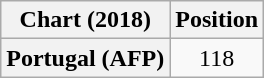<table class="wikitable sortable plainrowheaders" style="text-align:center">
<tr>
<th scope="col">Chart (2018)</th>
<th scope="col">Position</th>
</tr>
<tr>
<th scope="row">Portugal (AFP)</th>
<td>118</td>
</tr>
</table>
